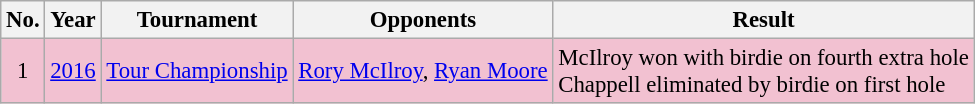<table class="wikitable" style="font-size:95%;">
<tr>
<th>No.</th>
<th>Year</th>
<th>Tournament</th>
<th>Opponents</th>
<th>Result</th>
</tr>
<tr style="background:#F2C1D1;">
<td align=center>1</td>
<td><a href='#'>2016</a></td>
<td><a href='#'>Tour Championship</a></td>
<td> <a href='#'>Rory McIlroy</a>,  <a href='#'>Ryan Moore</a></td>
<td>McIlroy won with birdie on fourth extra hole<br>Chappell eliminated by birdie on first hole</td>
</tr>
</table>
